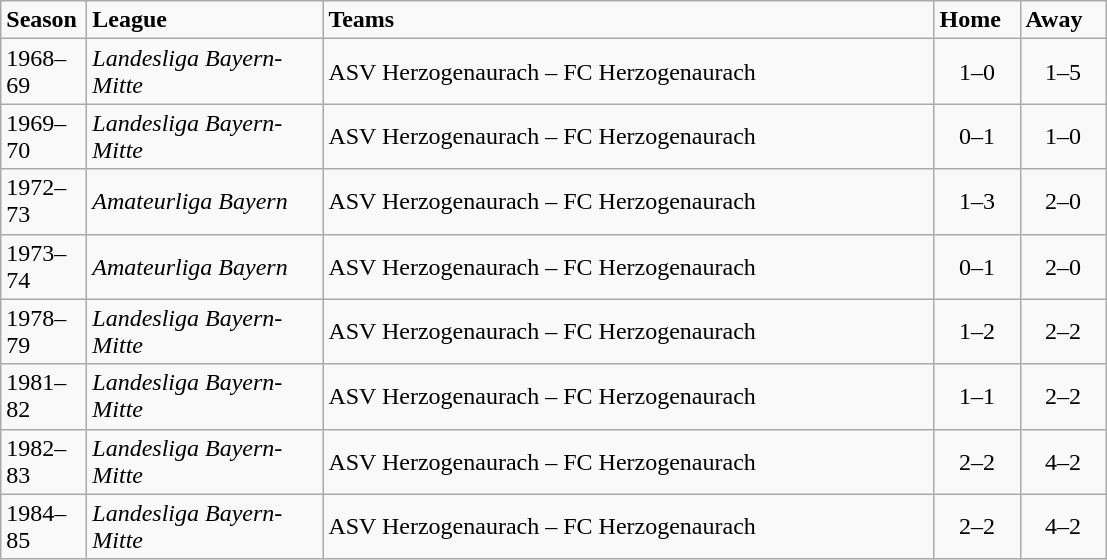<table class="wikitable">
<tr>
<td width="50"><strong>Season</strong></td>
<td width="150"><strong>League</strong></td>
<td width="400"><strong>Teams</strong></td>
<td width="50"><strong>Home</strong></td>
<td width="50"><strong>Away</strong></td>
</tr>
<tr>
<td align="left">1968–69</td>
<td align="left"><em>Landesliga Bayern-Mitte</em></td>
<td align="left">ASV Herzogenaurach – FC Herzogenaurach</td>
<td align="center">1–0</td>
<td align="center">1–5</td>
</tr>
<tr>
<td align="left">1969–70</td>
<td align="left"><em>Landesliga Bayern-Mitte</em></td>
<td align="left">ASV Herzogenaurach – FC Herzogenaurach</td>
<td align="center">0–1</td>
<td align="center">1–0</td>
</tr>
<tr>
<td align="left">1972–73</td>
<td align="left"><em>Amateurliga Bayern</em></td>
<td align="left">ASV Herzogenaurach – FC Herzogenaurach</td>
<td align="center">1–3</td>
<td align="center">2–0</td>
</tr>
<tr>
<td align="left">1973–74</td>
<td align="left"><em>Amateurliga Bayern</em></td>
<td align="left">ASV Herzogenaurach – FC Herzogenaurach</td>
<td align="center">0–1</td>
<td align="center">2–0</td>
</tr>
<tr>
<td align="left">1978–79</td>
<td align="left"><em>Landesliga Bayern-Mitte</em></td>
<td align="left">ASV Herzogenaurach – FC Herzogenaurach</td>
<td align="center">1–2</td>
<td align="center">2–2</td>
</tr>
<tr>
<td align="left">1981–82</td>
<td align="left"><em>Landesliga Bayern-Mitte</em></td>
<td align="left">ASV Herzogenaurach – FC Herzogenaurach</td>
<td align="center">1–1</td>
<td align="center">2–2</td>
</tr>
<tr>
<td align="left">1982–83</td>
<td align="left"><em>Landesliga Bayern-Mitte</em></td>
<td align="left">ASV Herzogenaurach – FC Herzogenaurach</td>
<td align="center">2–2</td>
<td align="center">4–2</td>
</tr>
<tr>
<td align="left">1984–85</td>
<td align="left"><em>Landesliga Bayern-Mitte</em></td>
<td align="left">ASV Herzogenaurach – FC Herzogenaurach</td>
<td align="center">2–2</td>
<td align="center">4–2</td>
</tr>
</table>
